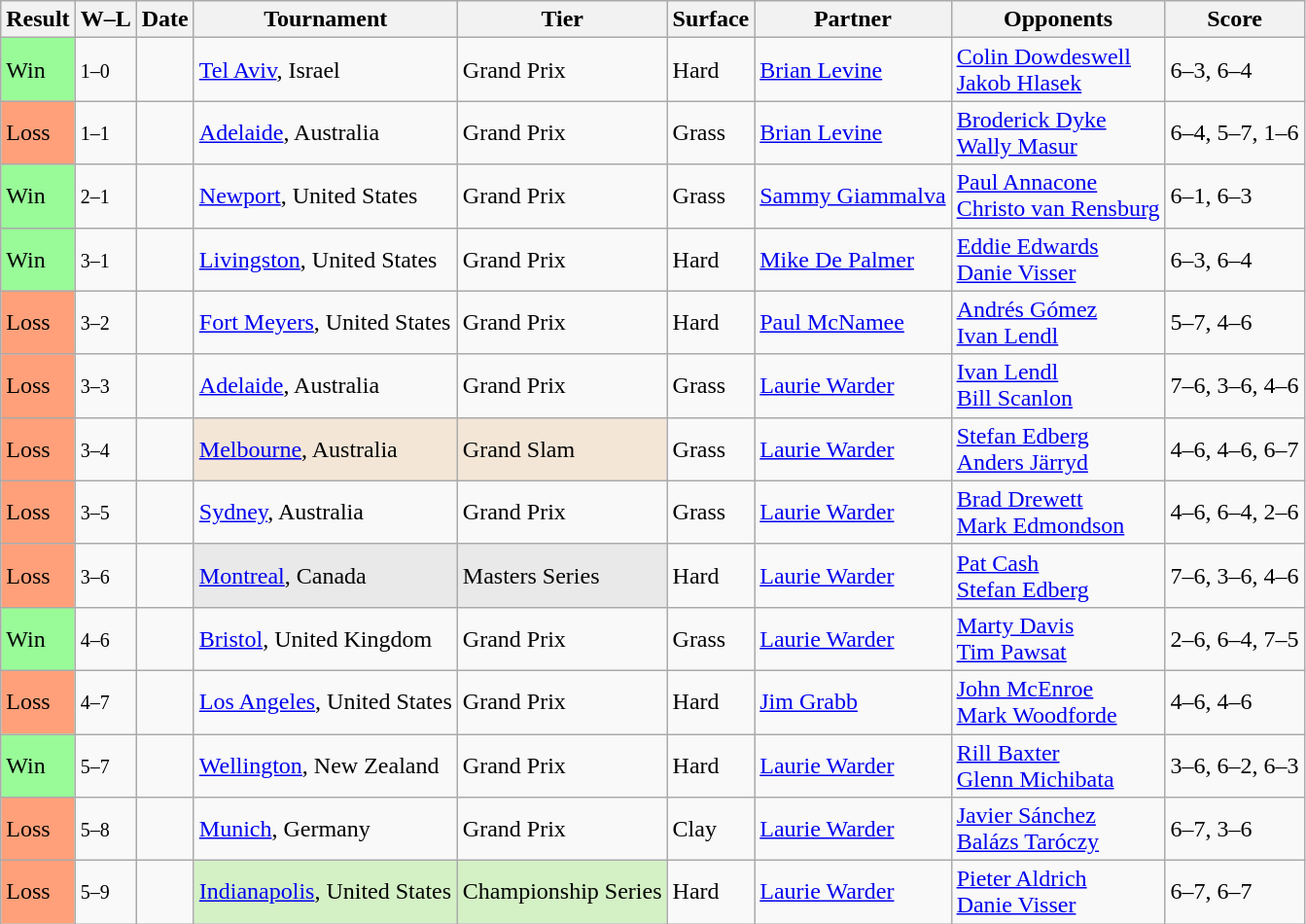<table class="sortable wikitable">
<tr>
<th>Result</th>
<th class=unsortable>W–L</th>
<th>Date</th>
<th>Tournament</th>
<th>Tier</th>
<th>Surface</th>
<th>Partner</th>
<th>Opponents</th>
<th class=unsortable>Score</th>
</tr>
<tr>
<td style="background:#98fb98;">Win</td>
<td><small>1–0</small></td>
<td><a href='#'></a></td>
<td><a href='#'>Tel Aviv</a>, Israel</td>
<td>Grand Prix</td>
<td>Hard</td>
<td> <a href='#'>Brian Levine</a></td>
<td> <a href='#'>Colin Dowdeswell</a> <br>  <a href='#'>Jakob Hlasek</a></td>
<td>6–3, 6–4</td>
</tr>
<tr>
<td style="background:#ffa07a;">Loss</td>
<td><small>1–1</small></td>
<td><a href='#'></a></td>
<td><a href='#'>Adelaide</a>, Australia</td>
<td>Grand Prix</td>
<td>Grass</td>
<td> <a href='#'>Brian Levine</a></td>
<td> <a href='#'>Broderick Dyke</a> <br>  <a href='#'>Wally Masur</a></td>
<td>6–4, 5–7, 1–6</td>
</tr>
<tr>
<td style="background:#98fb98;">Win</td>
<td><small>2–1</small></td>
<td><a href='#'></a></td>
<td><a href='#'>Newport</a>, United States</td>
<td>Grand Prix</td>
<td>Grass</td>
<td> <a href='#'>Sammy Giammalva</a></td>
<td> <a href='#'>Paul Annacone</a> <br>  <a href='#'>Christo van Rensburg</a></td>
<td>6–1, 6–3</td>
</tr>
<tr>
<td style="background:#98fb98;">Win</td>
<td><small>3–1</small></td>
<td><a href='#'></a></td>
<td><a href='#'>Livingston</a>, United States</td>
<td>Grand Prix</td>
<td>Hard</td>
<td> <a href='#'>Mike De Palmer</a></td>
<td> <a href='#'>Eddie Edwards</a> <br>  <a href='#'>Danie Visser</a></td>
<td>6–3, 6–4</td>
</tr>
<tr>
<td style="background:#ffa07a;">Loss</td>
<td><small>3–2</small></td>
<td><a href='#'></a></td>
<td><a href='#'>Fort Meyers</a>, United States</td>
<td>Grand Prix</td>
<td>Hard</td>
<td> <a href='#'>Paul McNamee</a></td>
<td> <a href='#'>Andrés Gómez</a> <br>  <a href='#'>Ivan Lendl</a></td>
<td>5–7, 4–6</td>
</tr>
<tr>
<td style="background:#ffa07a;">Loss</td>
<td><small>3–3</small></td>
<td><a href='#'></a></td>
<td><a href='#'>Adelaide</a>, Australia</td>
<td>Grand Prix</td>
<td>Grass</td>
<td> <a href='#'>Laurie Warder</a></td>
<td> <a href='#'>Ivan Lendl</a> <br>  <a href='#'>Bill Scanlon</a></td>
<td>7–6, 3–6, 4–6</td>
</tr>
<tr>
<td style="background:#ffa07a;">Loss</td>
<td><small>3–4</small></td>
<td><a href='#'></a></td>
<td style="background:#f3e6d7;"><a href='#'>Melbourne</a>, Australia</td>
<td style="background:#f3e6d7;">Grand Slam</td>
<td>Grass</td>
<td> <a href='#'>Laurie Warder</a></td>
<td> <a href='#'>Stefan Edberg</a> <br>  <a href='#'>Anders Järryd</a></td>
<td>4–6, 4–6, 6–7</td>
</tr>
<tr>
<td style="background:#ffa07a;">Loss</td>
<td><small>3–5</small></td>
<td><a href='#'></a></td>
<td><a href='#'>Sydney</a>, Australia</td>
<td>Grand Prix</td>
<td>Grass</td>
<td> <a href='#'>Laurie Warder</a></td>
<td> <a href='#'>Brad Drewett</a> <br>  <a href='#'>Mark Edmondson</a></td>
<td>4–6, 6–4, 2–6</td>
</tr>
<tr>
<td style="background:#ffa07a;">Loss</td>
<td><small>3–6</small></td>
<td><a href='#'></a></td>
<td style="background:#e9e9e9;"><a href='#'>Montreal</a>, Canada</td>
<td style="background:#e9e9e9;">Masters Series</td>
<td>Hard</td>
<td> <a href='#'>Laurie Warder</a></td>
<td> <a href='#'>Pat Cash</a> <br>  <a href='#'>Stefan Edberg</a></td>
<td>7–6, 3–6, 4–6</td>
</tr>
<tr>
<td style="background:#98fb98;">Win</td>
<td><small>4–6</small></td>
<td><a href='#'></a></td>
<td><a href='#'>Bristol</a>, United Kingdom</td>
<td>Grand Prix</td>
<td>Grass</td>
<td> <a href='#'>Laurie Warder</a></td>
<td> <a href='#'>Marty Davis</a> <br>  <a href='#'>Tim Pawsat</a></td>
<td>2–6, 6–4, 7–5</td>
</tr>
<tr>
<td style="background:#ffa07a;">Loss</td>
<td><small>4–7</small></td>
<td><a href='#'></a></td>
<td><a href='#'>Los Angeles</a>, United States</td>
<td>Grand Prix</td>
<td>Hard</td>
<td> <a href='#'>Jim Grabb</a></td>
<td> <a href='#'>John McEnroe</a> <br>  <a href='#'>Mark Woodforde</a></td>
<td>4–6, 4–6</td>
</tr>
<tr>
<td style="background:#98fb98;">Win</td>
<td><small>5–7</small></td>
<td><a href='#'></a></td>
<td><a href='#'>Wellington</a>, New Zealand</td>
<td>Grand Prix</td>
<td>Hard</td>
<td> <a href='#'>Laurie Warder</a></td>
<td> <a href='#'>Rill Baxter</a> <br>  <a href='#'>Glenn Michibata</a></td>
<td>3–6, 6–2, 6–3</td>
</tr>
<tr>
<td style="background:#ffa07a;">Loss</td>
<td><small>5–8</small></td>
<td><a href='#'></a></td>
<td><a href='#'>Munich</a>, Germany</td>
<td>Grand Prix</td>
<td>Clay</td>
<td> <a href='#'>Laurie Warder</a></td>
<td> <a href='#'>Javier Sánchez</a> <br>  <a href='#'>Balázs Taróczy</a></td>
<td>6–7, 3–6</td>
</tr>
<tr>
<td style="background:#ffa07a;">Loss</td>
<td><small>5–9</small></td>
<td><a href='#'></a></td>
<td style="background:#d4f1c5;"><a href='#'>Indianapolis</a>, United States</td>
<td style="background:#d4f1c5;">Championship Series</td>
<td>Hard</td>
<td> <a href='#'>Laurie Warder</a></td>
<td> <a href='#'>Pieter Aldrich</a> <br>  <a href='#'>Danie Visser</a></td>
<td>6–7, 6–7</td>
</tr>
</table>
